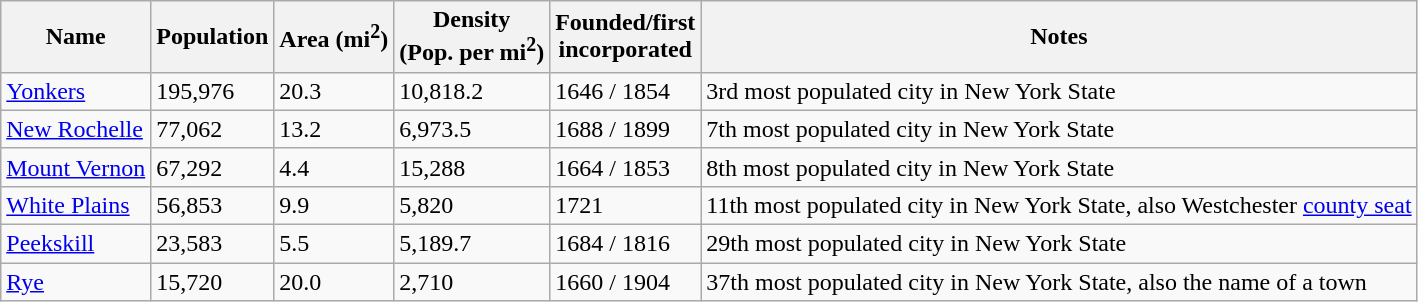<table class="wikitable sortable">
<tr>
<th>Name</th>
<th data-sort-type="number">Population</th>
<th data-sort-type="number">Area (mi<sup>2</sup>)</th>
<th data-sort-type="number">Density<br>(Pop. per mi<sup>2</sup>)</th>
<th data-sort-type="number">Founded/first<br>incorporated</th>
<th class="unsortable">Notes</th>
</tr>
<tr>
<td><a href='#'>Yonkers</a></td>
<td>195,976</td>
<td>20.3</td>
<td>10,818.2</td>
<td>1646 / 1854</td>
<td>3rd most populated city in New York State</td>
</tr>
<tr>
<td><a href='#'>New Rochelle</a></td>
<td>77,062</td>
<td>13.2</td>
<td>6,973.5</td>
<td>1688 / 1899</td>
<td>7th most populated city in New York State</td>
</tr>
<tr>
<td><a href='#'>Mount Vernon</a></td>
<td>67,292</td>
<td>4.4</td>
<td>15,288</td>
<td>1664 / 1853</td>
<td>8th most populated city in New York State</td>
</tr>
<tr>
<td><a href='#'>White Plains</a></td>
<td>56,853</td>
<td>9.9</td>
<td>5,820</td>
<td>1721</td>
<td>11th most populated city in New York State, also Westchester <a href='#'>county seat</a></td>
</tr>
<tr>
<td><a href='#'>Peekskill</a></td>
<td>23,583</td>
<td>5.5</td>
<td>5,189.7</td>
<td>1684 / 1816</td>
<td>29th most populated city in New York State</td>
</tr>
<tr>
<td><a href='#'>Rye</a></td>
<td>15,720</td>
<td>20.0</td>
<td>2,710</td>
<td>1660 / 1904</td>
<td>37th most populated city in New York State, also the name of a town</td>
</tr>
</table>
